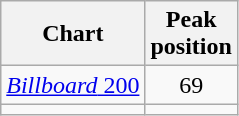<table class="wikitable">
<tr>
<th>Chart</th>
<th>Peak<br>position</th>
</tr>
<tr>
<td><a href='#'><em>Billboard</em> 200</a></td>
<td align="center">69</td>
</tr>
<tr>
<td></td>
</tr>
</table>
